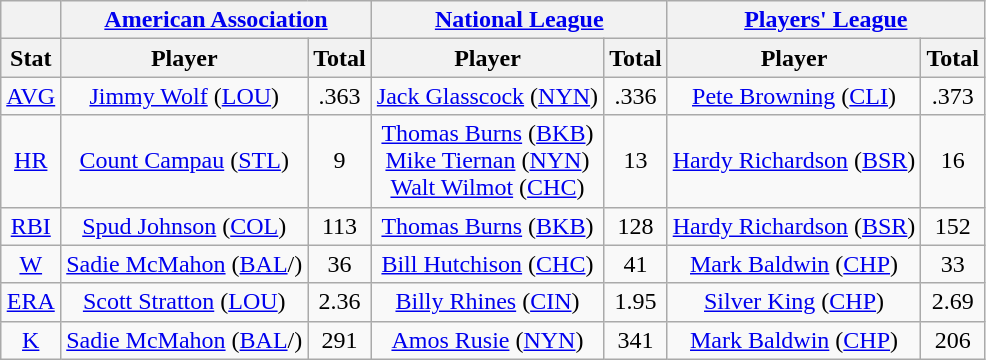<table class="wikitable" style="text-align:center;">
<tr>
<th></th>
<th colspan=2><a href='#'>American Association</a></th>
<th colspan=2><a href='#'>National League</a></th>
<th colspan=2><a href='#'>Players' League</a></th>
</tr>
<tr>
<th>Stat</th>
<th>Player</th>
<th>Total</th>
<th>Player</th>
<th>Total</th>
<th>Player</th>
<th>Total</th>
</tr>
<tr>
<td><a href='#'>AVG</a></td>
<td><a href='#'>Jimmy Wolf</a> (<a href='#'>LOU</a>)</td>
<td>.363</td>
<td><a href='#'>Jack Glasscock</a> (<a href='#'>NYN</a>)</td>
<td>.336</td>
<td><a href='#'>Pete Browning</a> (<a href='#'>CLI</a>)</td>
<td>.373</td>
</tr>
<tr>
<td><a href='#'>HR</a></td>
<td><a href='#'>Count Campau</a> (<a href='#'>STL</a>)</td>
<td>9</td>
<td><a href='#'>Thomas Burns</a> (<a href='#'>BKB</a>)<br><a href='#'>Mike Tiernan</a> (<a href='#'>NYN</a>)<br><a href='#'>Walt Wilmot</a> (<a href='#'>CHC</a>)</td>
<td>13</td>
<td><a href='#'>Hardy Richardson</a> (<a href='#'>BSR</a>)</td>
<td>16</td>
</tr>
<tr>
<td><a href='#'>RBI</a></td>
<td><a href='#'>Spud Johnson</a> (<a href='#'>COL</a>)</td>
<td>113</td>
<td><a href='#'>Thomas Burns</a> (<a href='#'>BKB</a>)</td>
<td>128</td>
<td><a href='#'>Hardy Richardson</a> (<a href='#'>BSR</a>)</td>
<td>152</td>
</tr>
<tr>
<td><a href='#'>W</a></td>
<td><a href='#'>Sadie McMahon</a> (<a href='#'>BAL</a>/)</td>
<td>36</td>
<td><a href='#'>Bill Hutchison</a> (<a href='#'>CHC</a>)</td>
<td>41</td>
<td><a href='#'>Mark Baldwin</a> (<a href='#'>CHP</a>)</td>
<td>33</td>
</tr>
<tr>
<td><a href='#'>ERA</a></td>
<td><a href='#'>Scott Stratton</a> (<a href='#'>LOU</a>)</td>
<td>2.36</td>
<td><a href='#'>Billy Rhines</a> (<a href='#'>CIN</a>)</td>
<td>1.95</td>
<td><a href='#'>Silver King</a> (<a href='#'>CHP</a>)</td>
<td>2.69</td>
</tr>
<tr>
<td><a href='#'>K</a></td>
<td><a href='#'>Sadie McMahon</a> (<a href='#'>BAL</a>/)</td>
<td>291</td>
<td><a href='#'>Amos Rusie</a> (<a href='#'>NYN</a>)</td>
<td>341</td>
<td><a href='#'>Mark Baldwin</a> (<a href='#'>CHP</a>)</td>
<td>206</td>
</tr>
</table>
